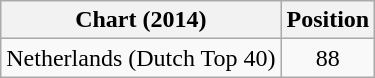<table class="wikitable plainrowheaders">
<tr>
<th scope="col">Chart (2014)</th>
<th scope="col">Position</th>
</tr>
<tr>
<td>Netherlands (Dutch Top 40)</td>
<td style="text-align:center;">88</td>
</tr>
</table>
